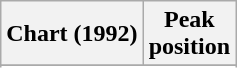<table class="wikitable sortable plainrowheaders">
<tr>
<th>Chart (1992)</th>
<th>Peak<br>position</th>
</tr>
<tr>
</tr>
<tr>
</tr>
<tr>
</tr>
</table>
